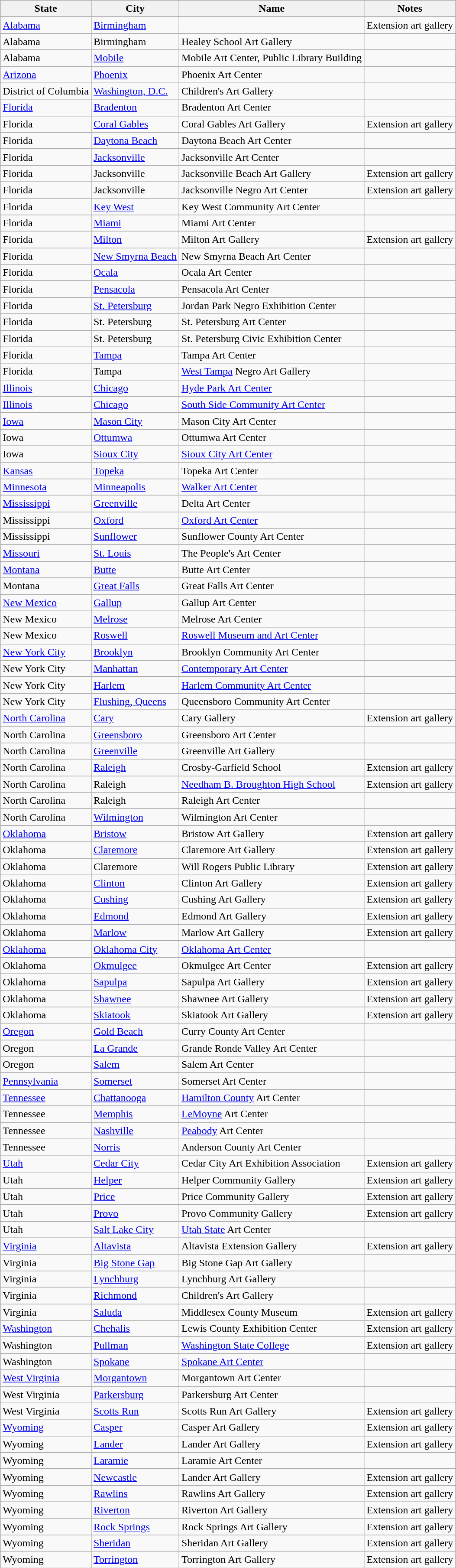<table class="wikitable">
<tr>
<th>State</th>
<th>City</th>
<th>Name</th>
<th>Notes</th>
</tr>
<tr>
<td><a href='#'>Alabama</a></td>
<td><a href='#'>Birmingham</a></td>
<td></td>
<td>Extension art gallery</td>
</tr>
<tr>
<td>Alabama</td>
<td>Birmingham</td>
<td>Healey School Art Gallery</td>
<td></td>
</tr>
<tr>
<td>Alabama</td>
<td><a href='#'>Mobile</a></td>
<td>Mobile Art Center, Public Library Building</td>
<td></td>
</tr>
<tr>
<td><a href='#'>Arizona</a></td>
<td><a href='#'>Phoenix</a></td>
<td>Phoenix Art Center</td>
<td></td>
</tr>
<tr>
<td>District of Columbia</td>
<td><a href='#'>Washington, D.C.</a></td>
<td>Children's Art Gallery</td>
<td></td>
</tr>
<tr>
<td><a href='#'>Florida</a></td>
<td><a href='#'>Bradenton</a></td>
<td>Bradenton Art Center</td>
<td></td>
</tr>
<tr>
<td>Florida</td>
<td><a href='#'>Coral Gables</a></td>
<td>Coral Gables Art Gallery</td>
<td>Extension art gallery</td>
</tr>
<tr>
<td>Florida</td>
<td><a href='#'>Daytona Beach</a></td>
<td>Daytona Beach Art Center</td>
<td></td>
</tr>
<tr>
<td>Florida</td>
<td><a href='#'>Jacksonville</a></td>
<td>Jacksonville Art Center</td>
<td></td>
</tr>
<tr>
<td>Florida</td>
<td>Jacksonville</td>
<td>Jacksonville Beach Art Gallery</td>
<td>Extension art gallery</td>
</tr>
<tr>
<td>Florida</td>
<td>Jacksonville</td>
<td>Jacksonville Negro Art Center</td>
<td>Extension art gallery</td>
</tr>
<tr>
<td>Florida</td>
<td><a href='#'>Key West</a></td>
<td>Key West Community Art Center</td>
<td></td>
</tr>
<tr>
<td>Florida</td>
<td><a href='#'>Miami</a></td>
<td>Miami Art Center</td>
<td></td>
</tr>
<tr>
<td>Florida</td>
<td><a href='#'>Milton</a></td>
<td>Milton Art Gallery</td>
<td>Extension art gallery</td>
</tr>
<tr>
<td>Florida</td>
<td><a href='#'>New Smyrna Beach</a></td>
<td>New Smyrna Beach Art Center</td>
<td></td>
</tr>
<tr>
<td>Florida</td>
<td><a href='#'>Ocala</a></td>
<td>Ocala Art Center</td>
<td></td>
</tr>
<tr>
<td>Florida</td>
<td><a href='#'>Pensacola</a></td>
<td>Pensacola Art Center</td>
<td></td>
</tr>
<tr>
<td>Florida</td>
<td><a href='#'>St. Petersburg</a></td>
<td>Jordan Park Negro Exhibition Center</td>
<td></td>
</tr>
<tr>
<td>Florida</td>
<td>St. Petersburg</td>
<td>St. Petersburg Art Center</td>
<td></td>
</tr>
<tr>
<td>Florida</td>
<td>St. Petersburg</td>
<td>St. Petersburg Civic Exhibition Center</td>
<td></td>
</tr>
<tr>
<td>Florida</td>
<td><a href='#'>Tampa</a></td>
<td>Tampa Art Center</td>
<td></td>
</tr>
<tr>
<td>Florida</td>
<td>Tampa</td>
<td><a href='#'>West Tampa</a> Negro Art Gallery</td>
<td></td>
</tr>
<tr>
<td><a href='#'>Illinois</a></td>
<td><a href='#'>Chicago</a></td>
<td><a href='#'>Hyde Park Art Center</a></td>
<td></td>
</tr>
<tr>
<td><a href='#'>Illinois</a></td>
<td><a href='#'>Chicago</a></td>
<td><a href='#'>South Side Community Art Center</a></td>
<td></td>
</tr>
<tr>
<td><a href='#'>Iowa</a></td>
<td><a href='#'>Mason City</a></td>
<td>Mason City Art Center</td>
<td></td>
</tr>
<tr>
<td>Iowa</td>
<td><a href='#'>Ottumwa</a></td>
<td>Ottumwa Art Center</td>
<td></td>
</tr>
<tr>
<td>Iowa</td>
<td><a href='#'>Sioux City</a></td>
<td><a href='#'>Sioux City Art Center</a></td>
<td></td>
</tr>
<tr>
<td><a href='#'>Kansas</a></td>
<td><a href='#'>Topeka</a></td>
<td>Topeka Art Center</td>
<td></td>
</tr>
<tr>
<td><a href='#'>Minnesota</a></td>
<td><a href='#'>Minneapolis</a></td>
<td><a href='#'>Walker Art Center</a></td>
<td></td>
</tr>
<tr>
<td><a href='#'>Mississippi</a></td>
<td><a href='#'>Greenville</a></td>
<td>Delta Art Center</td>
<td></td>
</tr>
<tr>
<td>Mississippi</td>
<td><a href='#'>Oxford</a></td>
<td><a href='#'>Oxford Art Center</a></td>
<td></td>
</tr>
<tr>
<td>Mississippi</td>
<td><a href='#'>Sunflower</a></td>
<td>Sunflower County Art Center</td>
<td></td>
</tr>
<tr>
<td><a href='#'>Missouri</a></td>
<td><a href='#'>St. Louis</a></td>
<td>The People's Art Center</td>
<td></td>
</tr>
<tr>
<td><a href='#'>Montana</a></td>
<td><a href='#'>Butte</a></td>
<td>Butte Art Center</td>
<td></td>
</tr>
<tr>
<td>Montana</td>
<td><a href='#'>Great Falls</a></td>
<td>Great Falls Art Center</td>
<td></td>
</tr>
<tr>
<td><a href='#'>New Mexico</a></td>
<td><a href='#'>Gallup</a></td>
<td>Gallup Art Center</td>
<td></td>
</tr>
<tr>
<td>New Mexico</td>
<td><a href='#'>Melrose</a></td>
<td>Melrose Art Center</td>
<td></td>
</tr>
<tr>
<td>New Mexico</td>
<td><a href='#'>Roswell</a></td>
<td><a href='#'>Roswell Museum and Art Center</a></td>
<td></td>
</tr>
<tr>
<td><a href='#'>New York City</a></td>
<td><a href='#'>Brooklyn</a></td>
<td>Brooklyn Community Art Center</td>
<td></td>
</tr>
<tr>
<td>New York City</td>
<td><a href='#'>Manhattan</a></td>
<td><a href='#'>Contemporary Art Center</a></td>
<td></td>
</tr>
<tr>
<td>New York City</td>
<td><a href='#'>Harlem</a></td>
<td><a href='#'>Harlem Community Art Center</a></td>
<td></td>
</tr>
<tr>
<td>New York City</td>
<td><a href='#'>Flushing, Queens</a></td>
<td>Queensboro Community Art Center</td>
<td></td>
</tr>
<tr>
<td><a href='#'>North Carolina</a></td>
<td><a href='#'>Cary</a></td>
<td>Cary Gallery</td>
<td>Extension art gallery</td>
</tr>
<tr>
<td>North Carolina</td>
<td><a href='#'>Greensboro</a></td>
<td>Greensboro Art Center</td>
<td></td>
</tr>
<tr>
<td>North Carolina</td>
<td><a href='#'>Greenville</a></td>
<td>Greenville Art Gallery</td>
<td></td>
</tr>
<tr>
<td>North Carolina</td>
<td><a href='#'>Raleigh</a></td>
<td>Crosby-Garfield School</td>
<td>Extension art gallery</td>
</tr>
<tr>
<td>North Carolina</td>
<td>Raleigh</td>
<td><a href='#'>Needham B. Broughton High School</a></td>
<td>Extension art gallery</td>
</tr>
<tr>
<td>North Carolina</td>
<td>Raleigh</td>
<td>Raleigh Art Center</td>
<td></td>
</tr>
<tr>
<td>North Carolina</td>
<td><a href='#'>Wilmington</a></td>
<td>Wilmington Art Center</td>
<td></td>
</tr>
<tr>
<td><a href='#'>Oklahoma</a></td>
<td><a href='#'>Bristow</a></td>
<td>Bristow Art Gallery</td>
<td>Extension art gallery</td>
</tr>
<tr>
<td>Oklahoma</td>
<td><a href='#'>Claremore</a></td>
<td>Claremore Art Gallery</td>
<td>Extension art gallery</td>
</tr>
<tr>
<td>Oklahoma</td>
<td>Claremore</td>
<td>Will Rogers Public Library</td>
<td>Extension art gallery</td>
</tr>
<tr>
<td>Oklahoma</td>
<td><a href='#'>Clinton</a></td>
<td>Clinton Art Gallery</td>
<td>Extension art gallery</td>
</tr>
<tr>
<td>Oklahoma</td>
<td><a href='#'>Cushing</a></td>
<td>Cushing Art Gallery</td>
<td>Extension art gallery</td>
</tr>
<tr>
<td>Oklahoma</td>
<td><a href='#'>Edmond</a></td>
<td>Edmond Art Gallery</td>
<td>Extension art gallery</td>
</tr>
<tr>
<td>Oklahoma</td>
<td><a href='#'>Marlow</a></td>
<td>Marlow Art Gallery</td>
<td>Extension art gallery</td>
</tr>
<tr>
<td><a href='#'>Oklahoma</a></td>
<td><a href='#'>Oklahoma City</a></td>
<td><a href='#'>Oklahoma Art Center</a></td>
<td></td>
</tr>
<tr>
<td>Oklahoma</td>
<td><a href='#'>Okmulgee</a></td>
<td>Okmulgee Art Center</td>
<td>Extension art gallery</td>
</tr>
<tr>
<td>Oklahoma</td>
<td><a href='#'>Sapulpa</a></td>
<td>Sapulpa Art Gallery</td>
<td>Extension art gallery</td>
</tr>
<tr>
<td>Oklahoma</td>
<td><a href='#'>Shawnee</a></td>
<td>Shawnee Art Gallery</td>
<td>Extension art gallery</td>
</tr>
<tr>
<td>Oklahoma</td>
<td><a href='#'>Skiatook</a></td>
<td>Skiatook Art Gallery</td>
<td>Extension art gallery</td>
</tr>
<tr>
<td><a href='#'>Oregon</a></td>
<td><a href='#'>Gold Beach</a></td>
<td>Curry County Art Center</td>
<td></td>
</tr>
<tr>
<td>Oregon</td>
<td><a href='#'>La Grande</a></td>
<td>Grande Ronde Valley Art Center</td>
<td></td>
</tr>
<tr>
<td>Oregon</td>
<td><a href='#'>Salem</a></td>
<td>Salem Art Center</td>
<td></td>
</tr>
<tr>
<td><a href='#'>Pennsylvania</a></td>
<td><a href='#'>Somerset</a></td>
<td>Somerset Art Center</td>
<td></td>
</tr>
<tr>
<td><a href='#'>Tennessee</a></td>
<td><a href='#'>Chattanooga</a></td>
<td><a href='#'>Hamilton County</a> Art Center</td>
<td></td>
</tr>
<tr>
<td>Tennessee</td>
<td><a href='#'>Memphis</a></td>
<td><a href='#'>LeMoyne</a> Art Center</td>
<td></td>
</tr>
<tr>
<td>Tennessee</td>
<td><a href='#'>Nashville</a></td>
<td><a href='#'>Peabody</a> Art Center</td>
<td></td>
</tr>
<tr>
<td>Tennessee</td>
<td><a href='#'>Norris</a></td>
<td>Anderson County Art Center</td>
<td></td>
</tr>
<tr>
<td><a href='#'>Utah</a></td>
<td><a href='#'>Cedar City</a></td>
<td>Cedar City Art Exhibition Association</td>
<td>Extension art gallery</td>
</tr>
<tr>
<td>Utah</td>
<td><a href='#'>Helper</a></td>
<td>Helper Community Gallery</td>
<td>Extension art gallery</td>
</tr>
<tr>
<td>Utah</td>
<td><a href='#'>Price</a></td>
<td>Price Community Gallery</td>
<td>Extension art gallery</td>
</tr>
<tr>
<td>Utah</td>
<td><a href='#'>Provo</a></td>
<td>Provo Community Gallery</td>
<td>Extension art gallery</td>
</tr>
<tr>
<td>Utah</td>
<td><a href='#'>Salt Lake City</a></td>
<td><a href='#'>Utah State</a> Art Center</td>
<td></td>
</tr>
<tr>
<td><a href='#'>Virginia</a></td>
<td><a href='#'>Altavista</a></td>
<td>Altavista Extension Gallery</td>
<td>Extension art gallery</td>
</tr>
<tr>
<td>Virginia</td>
<td><a href='#'>Big Stone Gap</a></td>
<td>Big Stone Gap Art Gallery</td>
<td></td>
</tr>
<tr>
<td>Virginia</td>
<td><a href='#'>Lynchburg</a></td>
<td>Lynchburg Art Gallery</td>
<td></td>
</tr>
<tr>
<td>Virginia</td>
<td><a href='#'>Richmond</a></td>
<td>Children's Art Gallery</td>
<td></td>
</tr>
<tr>
<td>Virginia</td>
<td><a href='#'>Saluda</a></td>
<td>Middlesex County Museum</td>
<td>Extension art gallery</td>
</tr>
<tr>
<td><a href='#'>Washington</a></td>
<td><a href='#'>Chehalis</a></td>
<td>Lewis County Exhibition Center</td>
<td>Extension art gallery</td>
</tr>
<tr>
<td>Washington</td>
<td><a href='#'>Pullman</a></td>
<td><a href='#'>Washington State College</a></td>
<td>Extension art gallery</td>
</tr>
<tr>
<td>Washington</td>
<td><a href='#'>Spokane</a></td>
<td><a href='#'>Spokane Art Center</a></td>
<td></td>
</tr>
<tr>
<td><a href='#'>West Virginia</a></td>
<td><a href='#'>Morgantown</a></td>
<td>Morgantown Art Center</td>
<td></td>
</tr>
<tr>
<td>West Virginia</td>
<td><a href='#'>Parkersburg</a></td>
<td>Parkersburg Art Center</td>
<td></td>
</tr>
<tr>
<td>West Virginia</td>
<td><a href='#'>Scotts Run</a></td>
<td>Scotts Run Art Gallery</td>
<td>Extension art gallery</td>
</tr>
<tr>
<td><a href='#'>Wyoming</a></td>
<td><a href='#'>Casper</a></td>
<td>Casper Art Gallery</td>
<td>Extension art gallery</td>
</tr>
<tr>
<td>Wyoming</td>
<td><a href='#'>Lander</a></td>
<td>Lander Art Gallery</td>
<td>Extension art gallery</td>
</tr>
<tr>
<td>Wyoming</td>
<td><a href='#'>Laramie</a></td>
<td>Laramie Art Center</td>
<td></td>
</tr>
<tr>
<td>Wyoming</td>
<td><a href='#'>Newcastle</a></td>
<td>Lander Art Gallery</td>
<td>Extension art gallery</td>
</tr>
<tr>
<td>Wyoming</td>
<td><a href='#'>Rawlins</a></td>
<td>Rawlins Art Gallery</td>
<td>Extension art gallery</td>
</tr>
<tr>
<td>Wyoming</td>
<td><a href='#'>Riverton</a></td>
<td>Riverton Art Gallery</td>
<td>Extension art gallery</td>
</tr>
<tr>
<td>Wyoming</td>
<td><a href='#'>Rock Springs</a></td>
<td>Rock Springs Art Gallery</td>
<td>Extension art gallery</td>
</tr>
<tr>
<td>Wyoming</td>
<td><a href='#'>Sheridan</a></td>
<td>Sheridan Art Gallery</td>
<td>Extension art gallery</td>
</tr>
<tr>
<td>Wyoming</td>
<td><a href='#'>Torrington</a></td>
<td>Torrington Art Gallery</td>
<td>Extension art gallery</td>
</tr>
</table>
